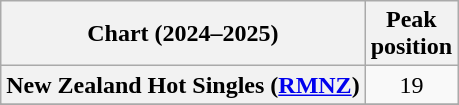<table class="wikitable sortable plainrowheaders" style="text-align:center">
<tr>
<th scope="col">Chart (2024–2025)</th>
<th scope="col">Peak<br>position</th>
</tr>
<tr>
<th scope="row">New Zealand Hot Singles (<a href='#'>RMNZ</a>)</th>
<td>19</td>
</tr>
<tr>
</tr>
<tr>
</tr>
</table>
